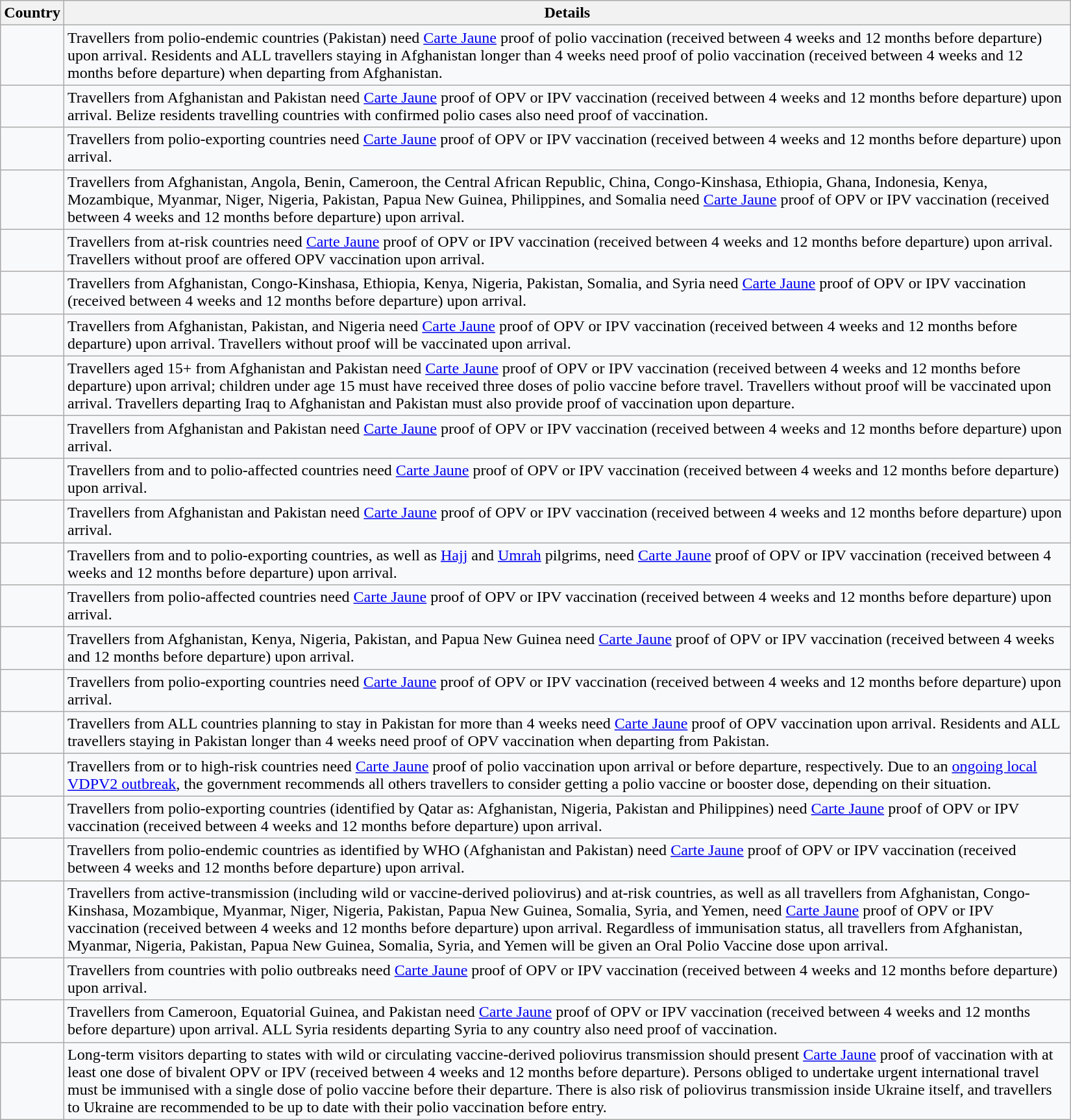<table class="wikitable sortable sticky-header" style="text-align:left;background:#f8f9faff;" align="left" width=1100>
<tr>
<th>Country</th>
<th>Details</th>
</tr>
<tr>
<td></td>
<td>Travellers from polio-endemic countries (Pakistan) need <a href='#'>Carte Jaune</a> proof of polio vaccination (received between 4 weeks and 12 months before departure) upon arrival. Residents and ALL travellers staying in Afghanistan longer than 4 weeks need proof of polio vaccination (received between 4 weeks and 12 months before departure) when departing from Afghanistan.</td>
</tr>
<tr>
<td></td>
<td>Travellers from Afghanistan and Pakistan need <a href='#'>Carte Jaune</a> proof of OPV or IPV vaccination (received between 4 weeks and 12 months before departure) upon arrival. Belize residents travelling countries with confirmed polio cases also need proof of vaccination.</td>
</tr>
<tr>
<td></td>
<td>Travellers from polio-exporting countries need <a href='#'>Carte Jaune</a> proof of OPV or IPV vaccination (received between 4 weeks and 12 months before departure) upon arrival.</td>
</tr>
<tr>
<td></td>
<td>Travellers from Afghanistan, Angola, Benin, Cameroon, the Central African Republic, China, Congo-Kinshasa, Ethiopia, Ghana, Indonesia, Kenya, Mozambique, Myanmar, Niger, Nigeria, Pakistan, Papua New Guinea, Philippines, and Somalia need <a href='#'>Carte Jaune</a> proof of OPV or IPV vaccination (received between 4 weeks and 12 months before departure) upon arrival.</td>
</tr>
<tr>
<td></td>
<td>Travellers from at-risk countries need <a href='#'>Carte Jaune</a> proof of OPV or IPV vaccination (received between 4 weeks and 12 months before departure) upon arrival. Travellers without proof are offered OPV vaccination upon arrival.</td>
</tr>
<tr>
<td></td>
<td>Travellers from Afghanistan, Congo-Kinshasa, Ethiopia, Kenya, Nigeria, Pakistan, Somalia, and Syria need <a href='#'>Carte Jaune</a> proof of OPV or IPV vaccination (received between 4 weeks and 12 months before departure) upon arrival.</td>
</tr>
<tr>
<td></td>
<td>Travellers from Afghanistan, Pakistan, and Nigeria need <a href='#'>Carte Jaune</a> proof of OPV or IPV vaccination (received between 4 weeks and 12 months before departure) upon arrival. Travellers without proof will be vaccinated upon arrival.</td>
</tr>
<tr>
<td></td>
<td>Travellers aged 15+ from Afghanistan and Pakistan need <a href='#'>Carte Jaune</a> proof of OPV or IPV vaccination (received between 4 weeks and 12 months before departure) upon arrival; children under age 15 must have received three doses of polio vaccine before travel. Travellers without proof will be vaccinated upon arrival. Travellers departing Iraq to Afghanistan and Pakistan must also provide proof of vaccination upon departure.</td>
</tr>
<tr>
<td></td>
<td>Travellers from Afghanistan and Pakistan need <a href='#'>Carte Jaune</a> proof of OPV or IPV vaccination (received between 4 weeks and 12 months before departure) upon arrival.</td>
</tr>
<tr>
<td></td>
<td>Travellers from and to polio-affected countries need <a href='#'>Carte Jaune</a> proof of OPV or IPV vaccination (received between 4 weeks and 12 months before departure) upon arrival.</td>
</tr>
<tr>
<td></td>
<td>Travellers from Afghanistan and Pakistan need <a href='#'>Carte Jaune</a> proof of OPV or IPV vaccination (received between 4 weeks and 12 months before departure) upon arrival.</td>
</tr>
<tr>
<td></td>
<td>Travellers from and to polio-exporting countries, as well as <a href='#'>Hajj</a> and <a href='#'>Umrah</a> pilgrims, need <a href='#'>Carte Jaune</a> proof of OPV or IPV vaccination (received between 4 weeks and 12 months before departure) upon arrival.</td>
</tr>
<tr>
<td></td>
<td>Travellers from polio-affected countries need <a href='#'>Carte Jaune</a> proof of OPV or IPV vaccination (received between 4 weeks and 12 months before departure) upon arrival.</td>
</tr>
<tr>
<td></td>
<td>Travellers from Afghanistan, Kenya, Nigeria, Pakistan, and Papua New Guinea need <a href='#'>Carte Jaune</a> proof of OPV or IPV vaccination (received between 4 weeks and 12 months before departure) upon arrival.</td>
</tr>
<tr>
<td></td>
<td>Travellers from polio-exporting countries need <a href='#'>Carte Jaune</a> proof of OPV or IPV vaccination (received between 4 weeks and 12 months before departure) upon arrival.</td>
</tr>
<tr>
<td></td>
<td>Travellers from ALL countries planning to stay in Pakistan for more than 4 weeks need <a href='#'>Carte Jaune</a> proof of OPV vaccination upon arrival. Residents and ALL travellers staying in Pakistan longer than 4 weeks need proof of OPV vaccination when departing from Pakistan.</td>
</tr>
<tr>
<td></td>
<td>Travellers from or to high-risk countries need <a href='#'>Carte Jaune</a> proof of polio vaccination upon arrival or before departure, respectively. Due to an <a href='#'>ongoing local VDPV2 outbreak</a>, the government recommends all others travellers to consider getting a polio vaccine or booster dose, depending on their situation.</td>
</tr>
<tr>
<td></td>
<td>Travellers from polio-exporting countries (identified by Qatar as: Afghanistan, Nigeria, Pakistan and Philippines) need <a href='#'>Carte Jaune</a> proof of OPV or IPV vaccination (received between 4 weeks and 12 months before departure) upon arrival.</td>
</tr>
<tr>
<td></td>
<td>Travellers from polio-endemic countries as identified by WHO (Afghanistan and Pakistan) need <a href='#'>Carte Jaune</a> proof of OPV or IPV vaccination (received between 4 weeks and 12 months before departure) upon arrival.</td>
</tr>
<tr>
<td></td>
<td>Travellers from active-transmission (including wild or vaccine-derived poliovirus) and at-risk countries, as well as all travellers from Afghanistan, Congo-Kinshasa, Mozambique, Myanmar, Niger, Nigeria, Pakistan, Papua New Guinea, Somalia, Syria, and Yemen, need <a href='#'>Carte Jaune</a> proof of OPV or IPV vaccination (received between 4 weeks and 12 months before departure) upon arrival. Regardless of immunisation status, all travellers from Afghanistan, Myanmar, Nigeria, Pakistan, Papua New Guinea, Somalia, Syria, and Yemen will be given an Oral Polio Vaccine dose upon arrival.</td>
</tr>
<tr>
<td></td>
<td>Travellers from countries with polio outbreaks need <a href='#'>Carte Jaune</a> proof of OPV or IPV vaccination (received between 4 weeks and 12 months before departure) upon arrival.</td>
</tr>
<tr>
<td></td>
<td>Travellers from Cameroon, Equatorial Guinea, and Pakistan need <a href='#'>Carte Jaune</a> proof of OPV or IPV vaccination (received between 4 weeks and 12 months before departure) upon arrival. ALL Syria residents departing Syria to any country also need proof of vaccination.</td>
</tr>
<tr>
<td></td>
<td>Long-term visitors departing to states with wild or circulating vaccine-derived poliovirus transmission should present <a href='#'>Carte Jaune</a> proof of vaccination with at least one dose of bivalent OPV or IPV (received between 4 weeks and 12 months before departure). Persons obliged to undertake urgent international travel must be immunised with a single dose of polio vaccine before their departure. There is also risk of poliovirus transmission inside Ukraine itself, and travellers to Ukraine are recommended to be up to date with their polio vaccination before entry.</td>
</tr>
</table>
